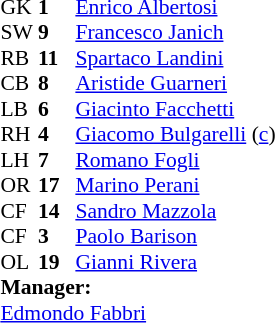<table style="font-size: 90%" cellspacing="0" cellpadding="0" align=center>
<tr>
<th width="25"></th>
<th width="25"></th>
</tr>
<tr>
<td>GK</td>
<td><strong>1</strong></td>
<td><a href='#'>Enrico Albertosi</a></td>
</tr>
<tr>
<td>SW</td>
<td><strong>9</strong></td>
<td><a href='#'>Francesco Janich</a></td>
</tr>
<tr>
<td>RB</td>
<td><strong>11</strong></td>
<td><a href='#'>Spartaco Landini</a></td>
</tr>
<tr>
<td>CB</td>
<td><strong>8</strong></td>
<td><a href='#'>Aristide Guarneri</a></td>
</tr>
<tr>
<td>LB</td>
<td><strong>6</strong></td>
<td><a href='#'>Giacinto Facchetti</a></td>
</tr>
<tr>
<td>RH</td>
<td><strong>4</strong></td>
<td><a href='#'>Giacomo Bulgarelli</a> (<a href='#'>c</a>)</td>
</tr>
<tr>
<td>LH</td>
<td><strong>7</strong></td>
<td><a href='#'>Romano Fogli</a></td>
</tr>
<tr>
<td>OR</td>
<td><strong>17</strong></td>
<td><a href='#'>Marino Perani</a></td>
</tr>
<tr>
<td>CF</td>
<td><strong>14</strong></td>
<td><a href='#'>Sandro Mazzola</a></td>
</tr>
<tr>
<td>CF</td>
<td><strong>3</strong></td>
<td><a href='#'>Paolo Barison</a></td>
</tr>
<tr>
<td>OL</td>
<td><strong>19</strong></td>
<td><a href='#'>Gianni Rivera</a></td>
</tr>
<tr>
<td colspan="3"><strong>Manager:</strong></td>
</tr>
<tr>
<td colspan="3"><a href='#'>Edmondo Fabbri</a></td>
</tr>
</table>
